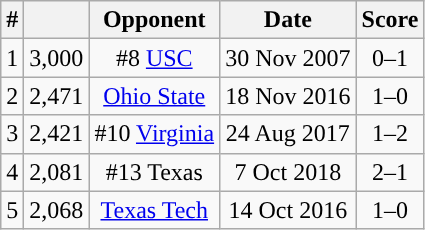<table class="wikitable sortable"; style= "text-align:center">
<tr>
<th>#</th>
<th></th>
<th>Opponent</th>
<th>Date</th>
<th>Score</th>
</tr>
<tr>
<td>1</td>
<td>3,000</td>
<td>#8 <a href='#'>USC</a></td>
<td>30 Nov 2007</td>
<td>0–1</td>
</tr>
<tr>
<td>2</td>
<td>2,471</td>
<td><a href='#'>Ohio State</a></td>
<td>18 Nov 2016</td>
<td>1–0 </td>
</tr>
<tr>
<td>3</td>
<td>2,421</td>
<td>#10 <a href='#'>Virginia</a></td>
<td>24 Aug 2017</td>
<td>1–2 </td>
</tr>
<tr>
<td>4</td>
<td>2,081</td>
<td>#13 Texas</td>
<td>7 Oct 2018</td>
<td>2–1</td>
</tr>
<tr>
<td>5</td>
<td>2,068</td>
<td><a href='#'>Texas Tech</a></td>
<td>14 Oct 2016</td>
<td>1–0</td>
</tr>
</table>
